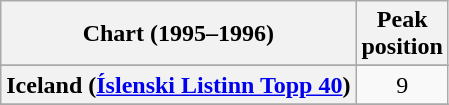<table class="wikitable sortable plainrowheaders" style="text-align:center">
<tr>
<th>Chart (1995–1996)</th>
<th>Peak<br>position</th>
</tr>
<tr>
</tr>
<tr>
</tr>
<tr>
<th scope="row">Iceland (<a href='#'>Íslenski Listinn Topp 40</a>)</th>
<td>9</td>
</tr>
<tr>
</tr>
<tr>
</tr>
<tr>
</tr>
<tr>
</tr>
<tr>
</tr>
<tr>
</tr>
</table>
